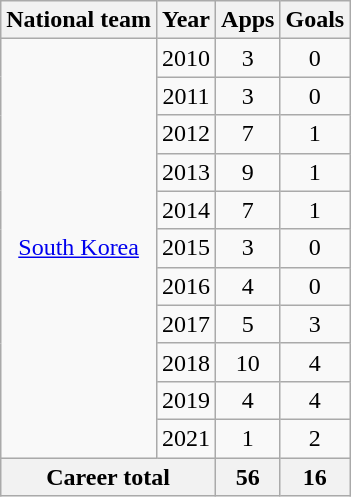<table class="wikitable" style="text-align:center">
<tr>
<th>National team</th>
<th>Year</th>
<th>Apps</th>
<th>Goals</th>
</tr>
<tr>
<td rowspan="11"><a href='#'>South Korea</a></td>
<td>2010</td>
<td>3</td>
<td>0</td>
</tr>
<tr>
<td>2011</td>
<td>3</td>
<td>0</td>
</tr>
<tr>
<td>2012</td>
<td>7</td>
<td>1</td>
</tr>
<tr>
<td>2013</td>
<td>9</td>
<td>1</td>
</tr>
<tr>
<td>2014</td>
<td>7</td>
<td>1</td>
</tr>
<tr>
<td>2015</td>
<td>3</td>
<td>0</td>
</tr>
<tr>
<td>2016</td>
<td>4</td>
<td>0</td>
</tr>
<tr>
<td>2017</td>
<td>5</td>
<td>3</td>
</tr>
<tr>
<td>2018</td>
<td>10</td>
<td>4</td>
</tr>
<tr>
<td>2019</td>
<td>4</td>
<td>4</td>
</tr>
<tr>
<td>2021</td>
<td>1</td>
<td>2</td>
</tr>
<tr>
<th colspan="2">Career total</th>
<th>56</th>
<th>16</th>
</tr>
</table>
